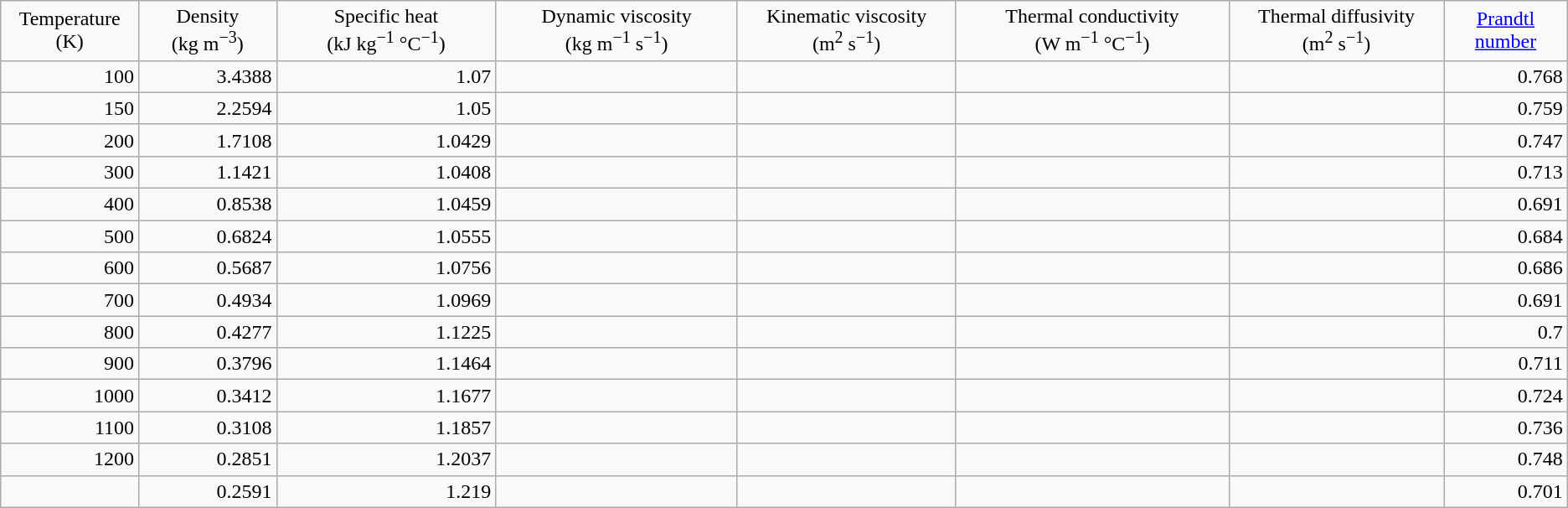<table class="wikitable mw-collapsible mw-collapsed", style="text-align: right">
<tr>
<td style="text-align: center">Temperature (K)</td>
<td style="text-align: center">Density (kg m<sup>−3</sup>)</td>
<td style="text-align: center">Specific heat (kJ kg<sup>−1</sup> °C<sup>−1</sup>)</td>
<td style="text-align: center">Dynamic viscosity (kg m<sup>−1</sup> s<sup>−1</sup>)</td>
<td style="text-align: center">Kinematic viscosity (m<sup>2</sup> s<sup>−1</sup>)</td>
<td style="text-align: center">Thermal conductivity (W m<sup>−1</sup> °C<sup>−1</sup>)</td>
<td style="text-align: center">Thermal diffusivity (m<sup>2</sup> s<sup>−1</sup>)</td>
<td style="text-align: center"><a href='#'>Prandtl number</a></td>
</tr>
<tr>
<td>100</td>
<td>3.4388</td>
<td>1.07</td>
<td></td>
<td></td>
<td></td>
<td></td>
<td>0.768</td>
</tr>
<tr>
<td>150</td>
<td>2.2594</td>
<td>1.05</td>
<td></td>
<td></td>
<td></td>
<td></td>
<td>0.759</td>
</tr>
<tr>
<td>200</td>
<td>1.7108</td>
<td>1.0429</td>
<td></td>
<td></td>
<td></td>
<td></td>
<td>0.747</td>
</tr>
<tr>
<td>300</td>
<td>1.1421</td>
<td>1.0408</td>
<td></td>
<td></td>
<td></td>
<td></td>
<td>0.713</td>
</tr>
<tr>
<td>400</td>
<td>0.8538</td>
<td>1.0459</td>
<td></td>
<td></td>
<td></td>
<td></td>
<td>0.691</td>
</tr>
<tr>
<td>500</td>
<td>0.6824</td>
<td>1.0555</td>
<td></td>
<td></td>
<td></td>
<td></td>
<td>0.684</td>
</tr>
<tr>
<td>600</td>
<td>0.5687</td>
<td>1.0756</td>
<td></td>
<td></td>
<td></td>
<td></td>
<td>0.686</td>
</tr>
<tr>
<td>700</td>
<td>0.4934</td>
<td>1.0969</td>
<td></td>
<td></td>
<td></td>
<td></td>
<td>0.691</td>
</tr>
<tr>
<td>800</td>
<td>0.4277</td>
<td>1.1225</td>
<td></td>
<td></td>
<td></td>
<td></td>
<td>0.7</td>
</tr>
<tr>
<td>900</td>
<td>0.3796</td>
<td>1.1464</td>
<td></td>
<td></td>
<td></td>
<td></td>
<td>0.711</td>
</tr>
<tr>
<td>1000</td>
<td>0.3412</td>
<td>1.1677</td>
<td></td>
<td></td>
<td></td>
<td></td>
<td>0.724</td>
</tr>
<tr>
<td>1100</td>
<td>0.3108</td>
<td>1.1857</td>
<td></td>
<td></td>
<td></td>
<td></td>
<td>0.736</td>
</tr>
<tr>
<td>1200</td>
<td>0.2851</td>
<td>1.2037</td>
<td></td>
<td></td>
<td></td>
<td></td>
<td>0.748</td>
</tr>
<tr>
<td></td>
<td>0.2591</td>
<td>1.219</td>
<td></td>
<td></td>
<td></td>
<td></td>
<td>0.701</td>
</tr>
</table>
